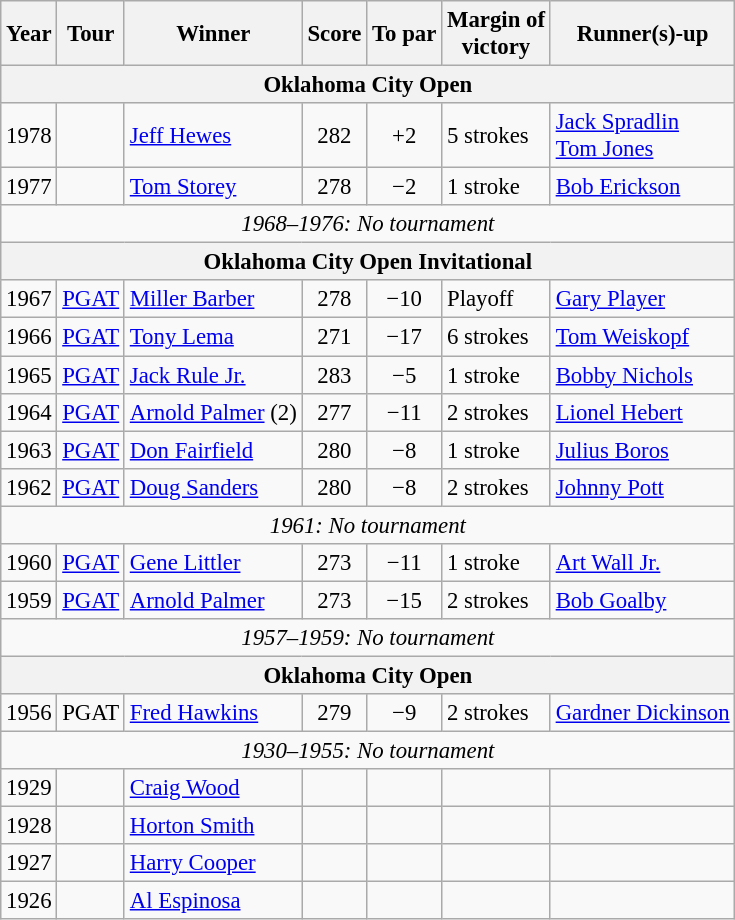<table class=wikitable style="font-size:95%">
<tr>
<th>Year</th>
<th>Tour</th>
<th>Winner</th>
<th>Score</th>
<th>To par</th>
<th>Margin of<br>victory</th>
<th>Runner(s)-up</th>
</tr>
<tr>
<th colspan=7>Oklahoma City Open</th>
</tr>
<tr>
<td>1978</td>
<td></td>
<td> <a href='#'>Jeff Hewes</a></td>
<td align=center>282</td>
<td align=center>+2</td>
<td>5 strokes</td>
<td> <a href='#'>Jack Spradlin</a><br> <a href='#'>Tom Jones</a></td>
</tr>
<tr>
<td>1977</td>
<td></td>
<td> <a href='#'>Tom Storey</a></td>
<td align=center>278</td>
<td align=center>−2</td>
<td>1 stroke</td>
<td> <a href='#'>Bob Erickson</a></td>
</tr>
<tr>
<td colspan=7 align=center><em>1968–1976: No tournament</em></td>
</tr>
<tr>
<th colspan=7>Oklahoma City Open Invitational</th>
</tr>
<tr>
<td>1967</td>
<td><a href='#'>PGAT</a></td>
<td> <a href='#'>Miller Barber</a></td>
<td align=center>278</td>
<td align=center>−10</td>
<td>Playoff</td>
<td> <a href='#'>Gary Player</a></td>
</tr>
<tr>
<td>1966</td>
<td><a href='#'>PGAT</a></td>
<td> <a href='#'>Tony Lema</a></td>
<td align=center>271</td>
<td align=center>−17</td>
<td>6 strokes</td>
<td> <a href='#'>Tom Weiskopf</a></td>
</tr>
<tr>
<td>1965</td>
<td><a href='#'>PGAT</a></td>
<td> <a href='#'>Jack Rule Jr.</a></td>
<td align=center>283</td>
<td align=center>−5</td>
<td>1 stroke</td>
<td> <a href='#'>Bobby Nichols</a></td>
</tr>
<tr>
<td>1964</td>
<td><a href='#'>PGAT</a></td>
<td> <a href='#'>Arnold Palmer</a> (2)</td>
<td align=center>277</td>
<td align=center>−11</td>
<td>2 strokes</td>
<td> <a href='#'>Lionel Hebert</a></td>
</tr>
<tr>
<td>1963</td>
<td><a href='#'>PGAT</a></td>
<td> <a href='#'>Don Fairfield</a></td>
<td align=center>280</td>
<td align=center>−8</td>
<td>1 stroke</td>
<td> <a href='#'>Julius Boros</a></td>
</tr>
<tr>
<td>1962</td>
<td><a href='#'>PGAT</a></td>
<td> <a href='#'>Doug Sanders</a></td>
<td align=center>280</td>
<td align=center>−8</td>
<td>2 strokes</td>
<td> <a href='#'>Johnny Pott</a></td>
</tr>
<tr>
<td colspan=7 align=center><em>1961: No tournament</em></td>
</tr>
<tr>
<td>1960</td>
<td><a href='#'>PGAT</a></td>
<td> <a href='#'>Gene Littler</a></td>
<td align=center>273</td>
<td align=center>−11</td>
<td>1 stroke</td>
<td> <a href='#'>Art Wall Jr.</a></td>
</tr>
<tr>
<td>1959</td>
<td><a href='#'>PGAT</a></td>
<td> <a href='#'>Arnold Palmer</a></td>
<td align=center>273</td>
<td align=center>−15</td>
<td>2 strokes</td>
<td> <a href='#'>Bob Goalby</a></td>
</tr>
<tr>
<td colspan=7 align=center><em>1957–1959: No tournament</em></td>
</tr>
<tr>
<th colspan=7>Oklahoma City Open</th>
</tr>
<tr>
<td>1956</td>
<td>PGAT</td>
<td> <a href='#'>Fred Hawkins</a></td>
<td align=center>279</td>
<td align=center>−9</td>
<td>2 strokes</td>
<td> <a href='#'>Gardner Dickinson</a></td>
</tr>
<tr>
<td colspan=7 align=center><em>1930–1955: No tournament</em></td>
</tr>
<tr>
<td>1929</td>
<td></td>
<td> <a href='#'>Craig Wood</a></td>
<td align=center></td>
<td align=center></td>
<td></td>
<td></td>
</tr>
<tr>
<td>1928</td>
<td></td>
<td> <a href='#'>Horton Smith</a></td>
<td align=center></td>
<td align=center></td>
<td></td>
<td></td>
</tr>
<tr>
<td>1927</td>
<td></td>
<td> <a href='#'>Harry Cooper</a></td>
<td align=center></td>
<td align=center></td>
<td></td>
<td></td>
</tr>
<tr>
<td>1926</td>
<td></td>
<td> <a href='#'>Al Espinosa</a></td>
<td align=center></td>
<td align=center></td>
<td></td>
<td></td>
</tr>
</table>
